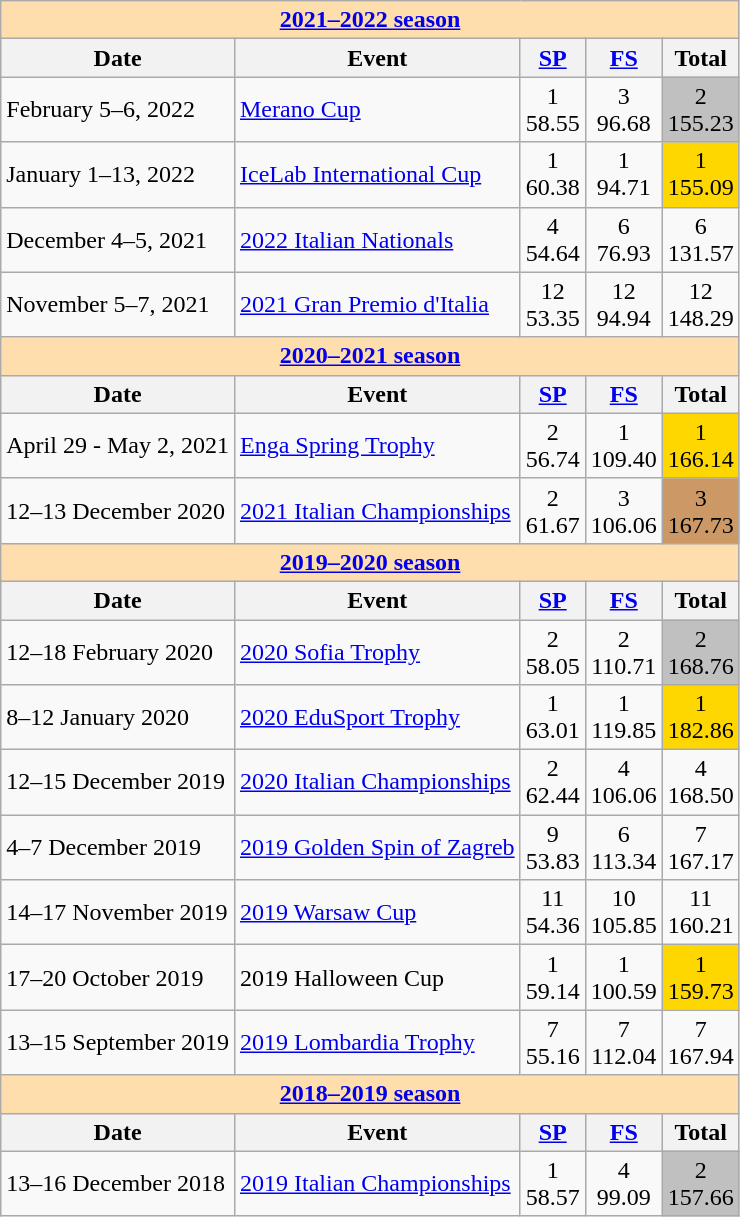<table class="wikitable">
<tr>
<td style="background-color: #ffdead; " colspan=5 align=center><a href='#'><strong>2021–2022 season</strong></a></td>
</tr>
<tr>
<th>Date</th>
<th>Event</th>
<th><a href='#'>SP</a></th>
<th><a href='#'>FS</a></th>
<th>Total</th>
</tr>
<tr>
<td>February 5–6, 2022</td>
<td><a href='#'>Merano Cup</a></td>
<td align=center>1 <br> 58.55</td>
<td align=center>3 <br> 96.68</td>
<td align=center bgcolor=silver>2 <br> 155.23</td>
</tr>
<tr>
<td>January 1–13, 2022</td>
<td><a href='#'>IceLab International Cup</a></td>
<td align=center>1 <br> 60.38</td>
<td align=center>1 <br> 94.71</td>
<td align=center bgcolor=gold>1 <br> 155.09</td>
</tr>
<tr>
<td>December 4–5, 2021</td>
<td><a href='#'>2022 Italian Nationals</a></td>
<td align=center>4 <br> 54.64</td>
<td align=center>6 <br> 76.93</td>
<td align=center>6 <br> 131.57</td>
</tr>
<tr>
<td>November 5–7, 2021</td>
<td><a href='#'>2021 Gran Premio d'Italia</a></td>
<td align=center>12 <br> 53.35</td>
<td align=center>12 <br> 94.94</td>
<td align=center>12 <br> 148.29</td>
</tr>
<tr>
<td style="background-color: #ffdead; " colspan=5 align=center><a href='#'><strong>2020–2021 season</strong></a></td>
</tr>
<tr>
<th>Date</th>
<th>Event</th>
<th><a href='#'>SP</a></th>
<th><a href='#'>FS</a></th>
<th>Total</th>
</tr>
<tr>
<td>April 29 - May 2, 2021</td>
<td><a href='#'>Enga Spring Trophy</a></td>
<td align=center>2 <br> 56.74</td>
<td align=center>1 <br> 109.40</td>
<td align=center bgcolor=gold>1 <br> 166.14</td>
</tr>
<tr>
<td>12–13 December 2020</td>
<td><a href='#'>2021 Italian Championships</a></td>
<td align=center>2 <br> 61.67</td>
<td align=center>3 <br> 106.06</td>
<td align=center bgcolor=cc9966>3 <br> 167.73</td>
</tr>
<tr>
<td style="background-color: #ffdead; " colspan=5 align=center><a href='#'><strong>2019–2020 season</strong></a></td>
</tr>
<tr>
<th>Date</th>
<th>Event</th>
<th><a href='#'>SP</a></th>
<th><a href='#'>FS</a></th>
<th>Total</th>
</tr>
<tr>
<td>12–18 February 2020</td>
<td><a href='#'>2020 Sofia Trophy</a></td>
<td align=center>2 <br> 58.05</td>
<td align=center>2 <br> 110.71</td>
<td align=center bgcolor=silver>2 <br> 168.76</td>
</tr>
<tr>
<td>8–12 January 2020</td>
<td><a href='#'>2020 EduSport Trophy</a></td>
<td align=center>1 <br> 63.01</td>
<td align=center>1 <br> 119.85</td>
<td align=center bgcolor=gold>1 <br> 182.86</td>
</tr>
<tr>
<td>12–15 December 2019</td>
<td><a href='#'>2020 Italian Championships</a></td>
<td align=center>2 <br> 62.44</td>
<td align=center>4 <br> 106.06</td>
<td align=center>4 <br> 168.50</td>
</tr>
<tr>
<td>4–7 December 2019</td>
<td><a href='#'>2019 Golden Spin of Zagreb</a></td>
<td align=center>9 <br> 53.83</td>
<td align=center>6 <br> 113.34</td>
<td align=center>7 <br> 167.17</td>
</tr>
<tr>
<td>14–17 November 2019</td>
<td><a href='#'>2019 Warsaw Cup</a></td>
<td align=center>11 <br> 54.36</td>
<td align=center>10 <br> 105.85</td>
<td align=center>11 <br> 160.21</td>
</tr>
<tr>
<td>17–20 October 2019</td>
<td>2019 Halloween Cup</td>
<td align=center>1 <br> 59.14</td>
<td align=center>1 <br> 100.59</td>
<td align=center bgcolor=gold>1 <br> 159.73</td>
</tr>
<tr>
<td>13–15 September 2019</td>
<td><a href='#'>2019 Lombardia Trophy</a></td>
<td align=center>7 <br> 55.16</td>
<td align=center>7 <br> 112.04</td>
<td align=center>7 <br> 167.94</td>
</tr>
<tr>
<td style="background-color: #ffdead; " colspan=5 align=center><a href='#'><strong>2018–2019 season</strong></a></td>
</tr>
<tr>
<th>Date</th>
<th>Event</th>
<th><a href='#'>SP</a></th>
<th><a href='#'>FS</a></th>
<th>Total</th>
</tr>
<tr>
<td>13–16 December 2018</td>
<td><a href='#'>2019 Italian Championships</a></td>
<td align=center>1 <br> 58.57</td>
<td align=center>4 <br> 99.09</td>
<td align=center bgcolor=silver>2 <br> 157.66</td>
</tr>
</table>
